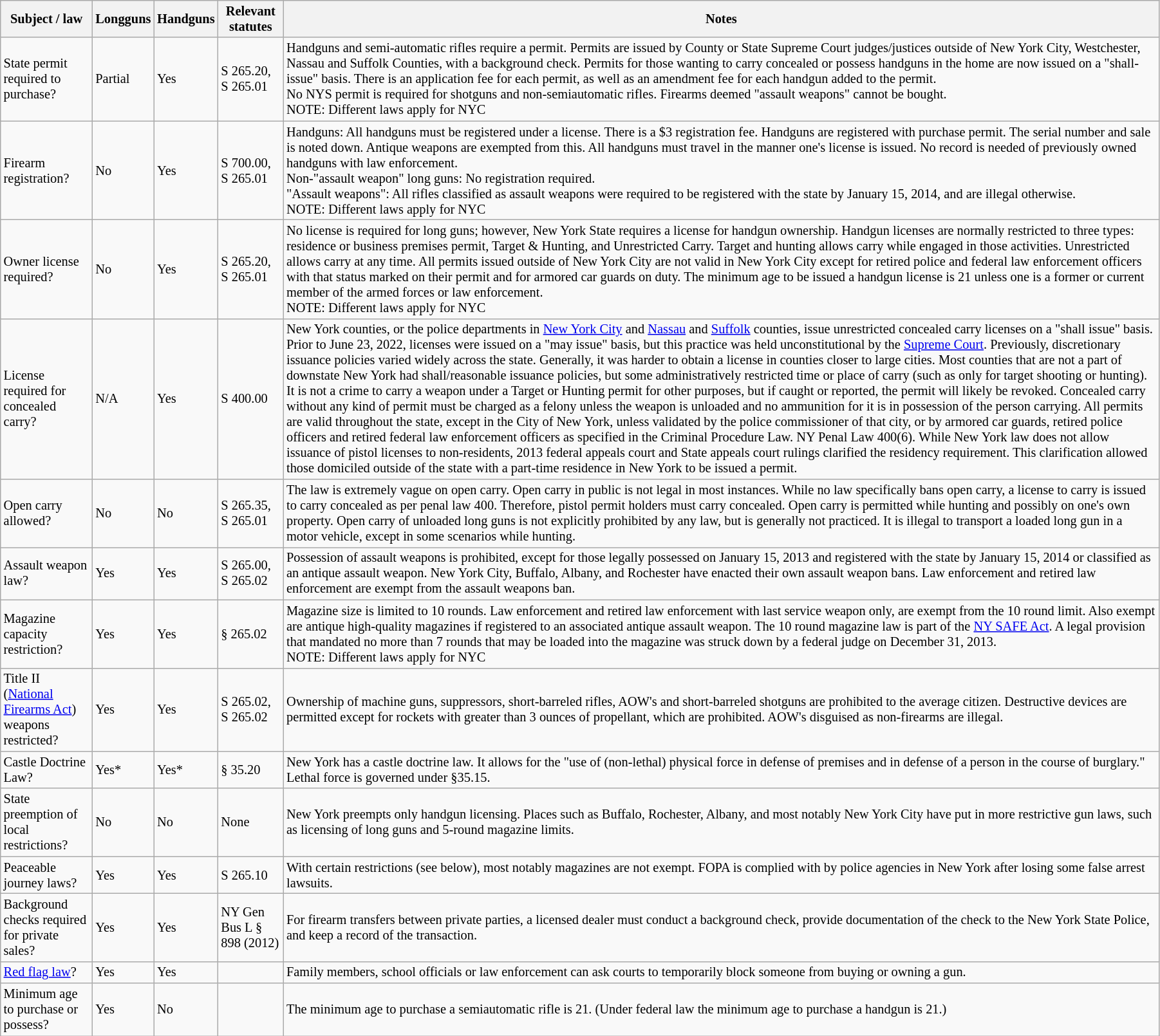<table class="wikitable"  style="font-size:85%; width:95%;">
<tr>
<th>Subject / law</th>
<th>Longguns</th>
<th>Handguns</th>
<th>Relevant statutes</th>
<th>Notes</th>
</tr>
<tr>
<td>State permit required to purchase?</td>
<td>Partial</td>
<td>Yes</td>
<td>S 265.20, S 265.01</td>
<td>Handguns and semi-automatic rifles require a permit. Permits are issued by County or State Supreme Court judges/justices outside of New York City, Westchester, Nassau and Suffolk Counties, with a background check. Permits for those wanting to carry concealed or possess handguns in the home are now issued on a "shall-issue" basis. There is an application fee for each permit, as well as an amendment fee for each handgun added to the permit.<br>No NYS permit is required for shotguns and non-semiautomatic rifles. Firearms deemed "assault weapons" cannot be bought.<br>NOTE: Different laws apply for NYC</td>
</tr>
<tr>
<td>Firearm registration?</td>
<td>No</td>
<td>Yes</td>
<td>S 700.00, S 265.01</td>
<td>Handguns: All handguns must be registered under a license. There is a $3 registration fee. Handguns are registered with purchase permit. The serial number and sale is noted down. Antique weapons are exempted from this. All handguns must travel in the manner one's license is issued. No record is needed of previously owned handguns with law enforcement.<br>Non-"assault weapon" long guns: No registration required.<br>"Assault weapons": All rifles classified as assault weapons were required to be registered with the state by January 15, 2014, and are illegal otherwise.<br>NOTE: Different laws apply for NYC</td>
</tr>
<tr>
<td>Owner license required?</td>
<td>No</td>
<td>Yes</td>
<td>S 265.20, S 265.01</td>
<td>No license is required for long guns; however, New York State requires a license for handgun ownership. Handgun licenses are normally restricted to three types: residence or business premises permit, Target & Hunting, and Unrestricted Carry. Target and hunting allows carry while engaged in those activities. Unrestricted allows carry at any time. All permits issued outside of New York City are not valid in New York City except for retired police and federal law enforcement officers with that status marked on their permit and for armored car guards on duty. The minimum age to be issued a handgun license is 21 unless one is a former or current member of the armed forces or law enforcement.<br>NOTE: Different laws apply for NYC</td>
</tr>
<tr>
<td>License required for concealed carry?</td>
<td>N/A</td>
<td>Yes</td>
<td>S 400.00</td>
<td>New York counties, or the police departments in <a href='#'>New York City</a> and <a href='#'>Nassau</a> and <a href='#'>Suffolk</a> counties, issue unrestricted concealed carry licenses on a "shall issue" basis. Prior to June 23, 2022, licenses were issued on a "may issue" basis, but this practice was held unconstitutional by the <a href='#'>Supreme Court</a>.  Previously, discretionary issuance policies varied widely across the state. Generally, it was harder to obtain a license in counties closer to large cities. Most counties that are not a part of downstate New York had shall/reasonable issuance policies, but some administratively restricted time or place of carry (such as only for target shooting or hunting). It is not a crime to carry a weapon under a Target or Hunting permit for other purposes, but if caught or reported, the permit will likely be revoked. Concealed carry without any kind of permit must be charged as a felony unless the weapon is unloaded and no ammunition for it is in possession of the person carrying. All permits are valid throughout the state, except in the City of New York, unless validated by the police commissioner of that city, or by armored car guards, retired police officers and retired federal law enforcement officers as specified in the Criminal Procedure Law. NY Penal Law 400(6). While New York law does not allow issuance of pistol licenses to non-residents, 2013 federal appeals court and State appeals court rulings clarified the residency requirement. This clarification allowed those domiciled outside of the state with a part-time residence in New York to be issued a permit.<br></td>
</tr>
<tr>
<td>Open carry allowed?</td>
<td>No</td>
<td>No</td>
<td>S 265.35, S 265.01</td>
<td>The law is extremely vague on open carry. Open carry in public is not legal in most instances. While no law specifically bans open carry, a license to carry is issued to carry concealed as per penal law 400. Therefore, pistol permit holders must carry concealed. Open carry is permitted while hunting and possibly on one's own property. Open carry of unloaded long guns is not explicitly prohibited by any law, but is generally not practiced.  It is illegal to transport a loaded long gun in a motor vehicle, except in some scenarios while hunting.</td>
</tr>
<tr>
<td>Assault weapon law?</td>
<td>Yes</td>
<td>Yes</td>
<td>S 265.00, S 265.02</td>
<td>Possession of assault weapons is prohibited, except for those legally possessed on January 15, 2013 and registered with the state by January 15, 2014 or classified as an antique assault weapon. New York City, Buffalo, Albany, and Rochester have enacted their own assault weapon bans. Law enforcement and retired law enforcement are exempt from the assault weapons ban.</td>
</tr>
<tr>
<td>Magazine capacity restriction?</td>
<td>Yes</td>
<td>Yes</td>
<td>§ 265.02</td>
<td>Magazine size is limited to 10 rounds. Law enforcement and retired law enforcement with last service weapon only, are exempt from the 10 round limit. Also exempt are antique high-quality magazines if registered to an associated antique assault weapon. The 10 round magazine law is part of the <a href='#'>NY SAFE Act</a>. A legal provision that mandated no more than 7 rounds that may be loaded into the magazine was struck down by a federal judge on December 31, 2013.<br>NOTE: Different laws apply for NYC</td>
</tr>
<tr>
<td>Title II (<a href='#'>National Firearms Act</a>) weapons restricted?</td>
<td>Yes</td>
<td>Yes</td>
<td>S 265.02, S 265.02</td>
<td>Ownership of machine guns, suppressors, short-barreled rifles, AOW's and short-barreled shotguns are prohibited to the average citizen. Destructive devices are permitted except for rockets with greater than 3 ounces of propellant, which are prohibited. AOW's disguised as non-firearms are illegal.</td>
</tr>
<tr>
<td>Castle Doctrine Law?</td>
<td>Yes*</td>
<td>Yes*</td>
<td>§ 35.20</td>
<td>New York has a castle doctrine law. It allows for the "use of (non-lethal) physical force in defense of premises and in defense of a person in the course of burglary." Lethal force is governed under §35.15.</td>
</tr>
<tr>
<td>State preemption of local restrictions?</td>
<td>No</td>
<td>No</td>
<td>None</td>
<td>New York preempts only handgun licensing. Places such as Buffalo, Rochester, Albany, and most notably New York City have put in more restrictive gun laws, such as licensing of long guns and 5-round magazine limits.</td>
</tr>
<tr>
<td>Peaceable journey laws?</td>
<td>Yes</td>
<td>Yes</td>
<td>S 265.10</td>
<td>With certain restrictions (see below), most notably magazines are not exempt.  FOPA is complied with by police agencies in New York after losing some false arrest lawsuits.</td>
</tr>
<tr>
<td>Background checks required for private sales?</td>
<td>Yes</td>
<td>Yes</td>
<td>NY Gen Bus L § 898 (2012)</td>
<td>For firearm transfers between private parties, a licensed dealer must conduct a background check, provide documentation of the check to the New York State Police, and keep a record of the transaction.</td>
</tr>
<tr>
<td><a href='#'>Red flag law</a>?</td>
<td>Yes</td>
<td>Yes</td>
<td></td>
<td>Family members, school officials or law enforcement can ask courts to temporarily block someone from buying or owning a gun.</td>
</tr>
<tr>
<td>Minimum age to purchase or possess?</td>
<td>Yes</td>
<td>No</td>
<td></td>
<td>The minimum age to purchase a semiautomatic rifle is 21. (Under federal law the minimum age to purchase a handgun is 21.)</td>
</tr>
</table>
